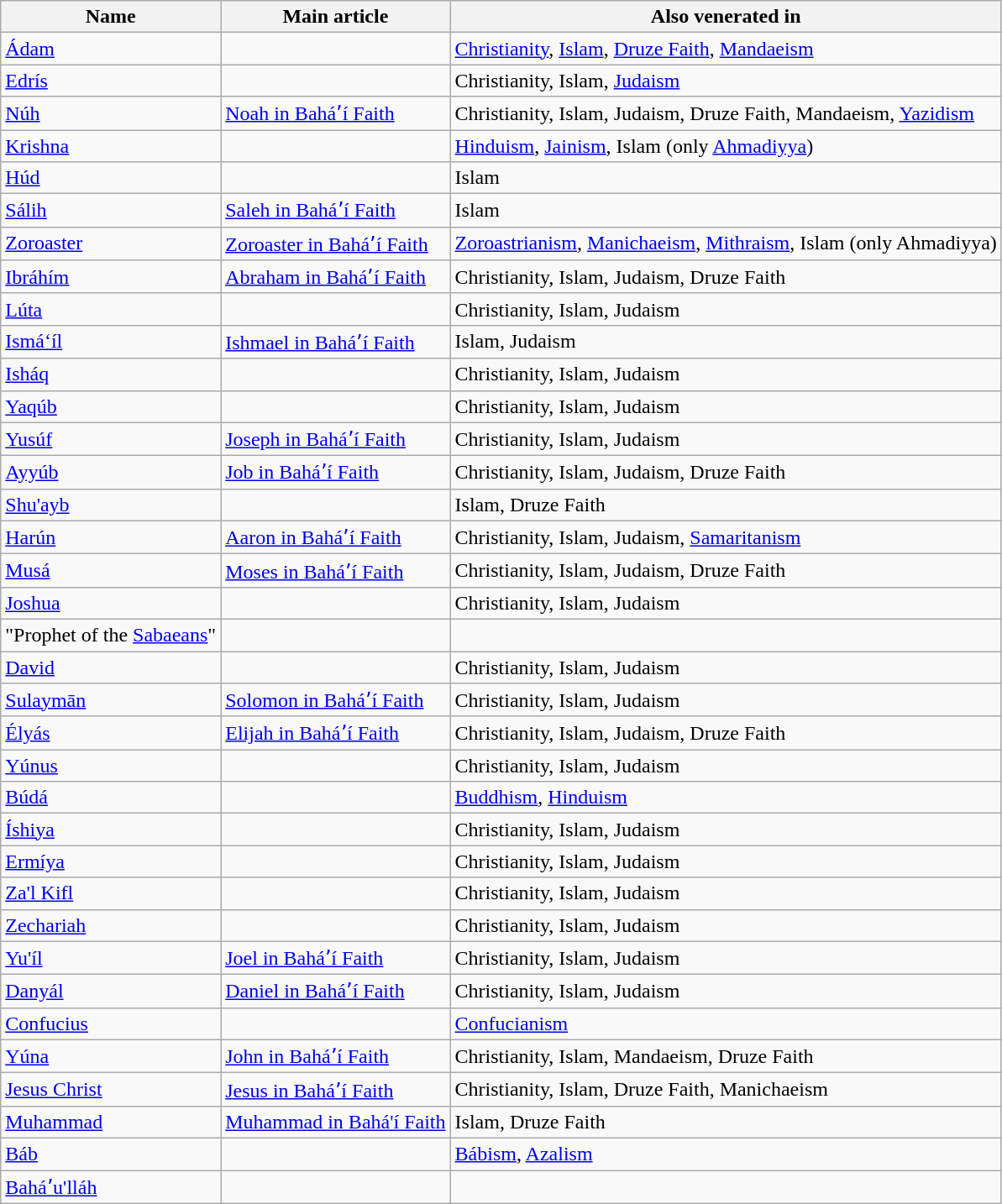<table class="wikitable sortable">
<tr>
<th>Name</th>
<th>Main article</th>
<th>Also venerated in</th>
</tr>
<tr>
<td><a href='#'>Ádam</a></td>
<td></td>
<td><a href='#'>Christianity</a>, <a href='#'>Islam</a>, <a href='#'>Druze Faith</a>, <a href='#'>Mandaeism</a></td>
</tr>
<tr>
<td><a href='#'>Edrís</a></td>
<td></td>
<td>Christianity, Islam, <a href='#'>Judaism</a></td>
</tr>
<tr>
<td><a href='#'>Núh</a></td>
<td><a href='#'>Noah in Baháʼí Faith</a></td>
<td>Christianity, Islam, Judaism, Druze Faith, Mandaeism, <a href='#'>Yazidism</a></td>
</tr>
<tr>
<td><a href='#'>Krishna</a></td>
<td></td>
<td><a href='#'>Hinduism</a>, <a href='#'>Jainism</a>, Islam (only <a href='#'>Ahmadiyya</a>)</td>
</tr>
<tr>
<td><a href='#'>Húd</a></td>
<td></td>
<td>Islam</td>
</tr>
<tr>
<td><a href='#'>Sálih</a></td>
<td><a href='#'>Saleh in Baháʼí Faith</a></td>
<td>Islam</td>
</tr>
<tr>
<td><a href='#'>Zoroaster</a></td>
<td><a href='#'>Zoroaster in Baháʼí Faith</a></td>
<td><a href='#'>Zoroastrianism</a>, <a href='#'>Manichaeism</a>, <a href='#'>Mithraism</a>, Islam (only Ahmadiyya)</td>
</tr>
<tr>
<td><a href='#'>Ibráhím</a></td>
<td><a href='#'>Abraham in Baháʼí Faith</a></td>
<td>Christianity, Islam, Judaism, Druze Faith</td>
</tr>
<tr>
<td><a href='#'>Lúta</a></td>
<td></td>
<td>Christianity, Islam, Judaism</td>
</tr>
<tr>
<td><a href='#'>Ismá‘íl</a></td>
<td><a href='#'>Ishmael in Baháʼí Faith</a></td>
<td>Islam, Judaism</td>
</tr>
<tr>
<td><a href='#'>Isháq</a></td>
<td></td>
<td>Christianity, Islam, Judaism</td>
</tr>
<tr>
<td><a href='#'>Yaqúb</a></td>
<td></td>
<td>Christianity, Islam, Judaism</td>
</tr>
<tr>
<td><a href='#'>Yusúf</a></td>
<td><a href='#'>Joseph in Baháʼí Faith</a></td>
<td>Christianity, Islam, Judaism</td>
</tr>
<tr>
<td><a href='#'>Ayyúb</a></td>
<td><a href='#'>Job in Baháʼí Faith</a></td>
<td>Christianity, Islam, Judaism, Druze Faith</td>
</tr>
<tr>
<td><a href='#'>Shu'ayb</a></td>
<td></td>
<td>Islam, Druze Faith</td>
</tr>
<tr>
<td><a href='#'>Harún</a></td>
<td><a href='#'>Aaron in Baháʼí Faith</a></td>
<td>Christianity, Islam, Judaism, <a href='#'>Samaritanism</a></td>
</tr>
<tr>
<td><a href='#'>Musá</a></td>
<td><a href='#'>Moses in Baháʼí Faith</a></td>
<td>Christianity, Islam, Judaism, Druze Faith</td>
</tr>
<tr>
<td><a href='#'>Joshua</a></td>
<td></td>
<td>Christianity, Islam, Judaism</td>
</tr>
<tr>
<td>"Prophet of the <a href='#'>Sabaeans</a>"</td>
<td></td>
<td></td>
</tr>
<tr>
<td><a href='#'>David</a></td>
<td></td>
<td>Christianity, Islam, Judaism</td>
</tr>
<tr>
<td><a href='#'>Sulaymān</a></td>
<td><a href='#'>Solomon in Baháʼí Faith</a></td>
<td>Christianity, Islam, Judaism</td>
</tr>
<tr>
<td><a href='#'>Élyás</a></td>
<td><a href='#'>Elijah in Baháʼí Faith</a></td>
<td>Christianity, Islam, Judaism, Druze Faith</td>
</tr>
<tr>
<td><a href='#'>Yúnus</a></td>
<td></td>
<td>Christianity, Islam, Judaism</td>
</tr>
<tr>
<td><a href='#'>Búdá</a></td>
<td></td>
<td><a href='#'>Buddhism</a>, <a href='#'>Hinduism</a></td>
</tr>
<tr>
<td><a href='#'>Íshiya</a></td>
<td></td>
<td>Christianity, Islam, Judaism</td>
</tr>
<tr>
<td><a href='#'>Ermíya</a></td>
<td></td>
<td>Christianity, Islam, Judaism</td>
</tr>
<tr>
<td><a href='#'>Za'l Kifl</a></td>
<td></td>
<td>Christianity, Islam, Judaism</td>
</tr>
<tr>
<td><a href='#'>Zechariah</a></td>
<td></td>
<td>Christianity, Islam, Judaism</td>
</tr>
<tr>
<td><a href='#'>Yu'íl</a></td>
<td><a href='#'>Joel in Baháʼí Faith</a></td>
<td>Christianity, Islam, Judaism</td>
</tr>
<tr>
<td><a href='#'>Danyál</a></td>
<td><a href='#'>Daniel in Baháʼí Faith</a></td>
<td>Christianity, Islam, Judaism</td>
</tr>
<tr>
<td><a href='#'>Confucius</a></td>
<td></td>
<td><a href='#'>Confucianism</a></td>
</tr>
<tr>
<td><a href='#'>Yúna</a></td>
<td><a href='#'>John in Baháʼí Faith</a></td>
<td>Christianity, Islam, Mandaeism, Druze Faith</td>
</tr>
<tr>
<td><a href='#'>Jesus Christ</a></td>
<td><a href='#'>Jesus in Baháʼí Faith</a></td>
<td>Christianity, Islam, Druze Faith, Manichaeism</td>
</tr>
<tr>
<td><a href='#'>Muhammad</a></td>
<td><a href='#'>Muhammad in Bahá'í Faith</a></td>
<td>Islam, Druze Faith</td>
</tr>
<tr>
<td><a href='#'>Báb</a></td>
<td></td>
<td><a href='#'>Bábism</a>, <a href='#'>Azalism</a></td>
</tr>
<tr>
<td><a href='#'>Baháʼu'lláh</a></td>
<td></td>
<td></td>
</tr>
</table>
